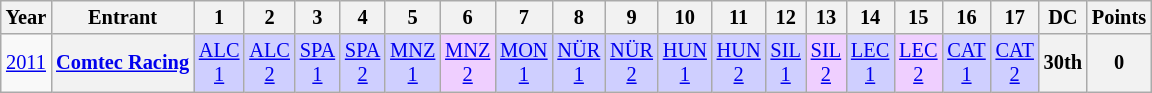<table class="wikitable" style="text-align:center; font-size:85%">
<tr>
<th>Year</th>
<th>Entrant</th>
<th>1</th>
<th>2</th>
<th>3</th>
<th>4</th>
<th>5</th>
<th>6</th>
<th>7</th>
<th>8</th>
<th>9</th>
<th>10</th>
<th>11</th>
<th>12</th>
<th>13</th>
<th>14</th>
<th>15</th>
<th>16</th>
<th>17</th>
<th>DC</th>
<th>Points</th>
</tr>
<tr>
<td><a href='#'>2011</a></td>
<th nowrap><a href='#'>Comtec Racing</a></th>
<td style="background:#CFCFFF;"><a href='#'>ALC<br>1</a><br></td>
<td style="background:#CFCFFF;"><a href='#'>ALC<br>2</a><br></td>
<td style="background:#CFCFFF;"><a href='#'>SPA<br>1</a><br></td>
<td style="background:#CFCFFF;"><a href='#'>SPA<br>2</a><br></td>
<td style="background:#CFCFFF;"><a href='#'>MNZ<br>1</a><br></td>
<td style="background:#EFCFFF;"><a href='#'>MNZ<br>2</a><br></td>
<td style="background:#CFCFFF;"><a href='#'>MON<br>1</a><br></td>
<td style="background:#CFCFFF;"><a href='#'>NÜR<br>1</a><br></td>
<td style="background:#CFCFFF;"><a href='#'>NÜR<br>2</a><br></td>
<td style="background:#CFCFFF;"><a href='#'>HUN<br>1</a><br></td>
<td style="background:#CFCFFF;"><a href='#'>HUN<br>2</a><br></td>
<td style="background:#CFCFFF;"><a href='#'>SIL<br>1</a><br></td>
<td style="background:#EFCFFF;"><a href='#'>SIL<br>2</a><br></td>
<td style="background:#CFCFFF;"><a href='#'>LEC<br>1</a><br></td>
<td style="background:#EFCFFF;"><a href='#'>LEC<br>2</a><br></td>
<td style="background:#CFCFFF;"><a href='#'>CAT<br>1</a><br></td>
<td style="background:#CFCFFF;"><a href='#'>CAT<br>2</a><br></td>
<th>30th</th>
<th>0</th>
</tr>
</table>
